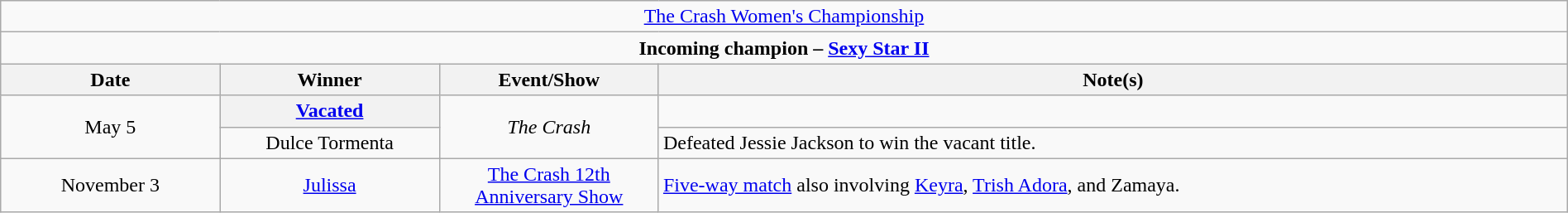<table class="wikitable" style="text-align:center; width:100%;">
<tr>
<td colspan="5" style="text-align: center;"><a href='#'>The Crash Women's Championship</a></td>
</tr>
<tr>
<td colspan="5" style="text-align: center;"><strong>Incoming champion – <a href='#'>Sexy Star II</a></strong></td>
</tr>
<tr>
<th width=14%>Date</th>
<th width=14%>Winner</th>
<th width=14%>Event/Show</th>
<th width=58%>Note(s)</th>
</tr>
<tr>
<td rowspan=2>May 5</td>
<th><a href='#'>Vacated</a></th>
<td rowspan=2><em>The Crash</em></td>
<td></td>
</tr>
<tr>
<td>Dulce Tormenta</td>
<td align=left>Defeated Jessie Jackson to win the vacant title.</td>
</tr>
<tr>
<td>November 3</td>
<td><a href='#'>Julissa</a></td>
<td><a href='#'>The Crash 12th Anniversary Show</a></td>
<td align=left><a href='#'>Five-way match</a> also involving <a href='#'>Keyra</a>, <a href='#'>Trish Adora</a>, and Zamaya.</td>
</tr>
</table>
